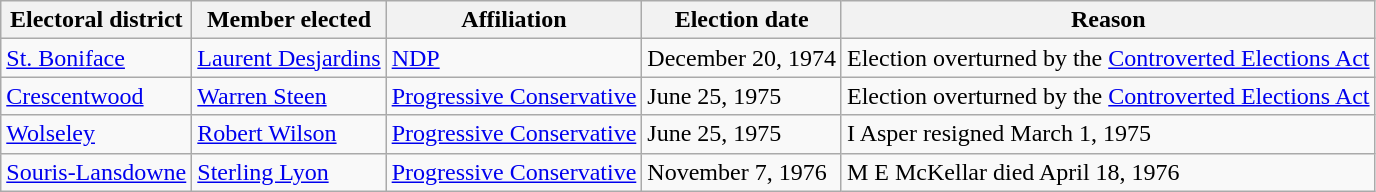<table class="wikitable sortable">
<tr>
<th>Electoral district</th>
<th>Member elected</th>
<th>Affiliation</th>
<th>Election date</th>
<th>Reason</th>
</tr>
<tr>
<td><a href='#'>St. Boniface</a></td>
<td><a href='#'>Laurent Desjardins</a></td>
<td><a href='#'>NDP</a></td>
<td>December 20, 1974</td>
<td>Election overturned by the <a href='#'>Controverted Elections Act</a></td>
</tr>
<tr>
<td><a href='#'>Crescentwood</a></td>
<td><a href='#'>Warren Steen</a></td>
<td><a href='#'>Progressive Conservative</a></td>
<td>June 25, 1975</td>
<td>Election overturned by the <a href='#'>Controverted Elections Act</a></td>
</tr>
<tr>
<td><a href='#'>Wolseley</a></td>
<td><a href='#'>Robert Wilson</a></td>
<td><a href='#'>Progressive Conservative</a></td>
<td>June 25, 1975</td>
<td>I Asper resigned March 1, 1975</td>
</tr>
<tr>
<td><a href='#'>Souris-Lansdowne</a></td>
<td><a href='#'>Sterling Lyon</a></td>
<td><a href='#'>Progressive Conservative</a></td>
<td>November 7, 1976</td>
<td>M E McKellar died April 18, 1976</td>
</tr>
</table>
